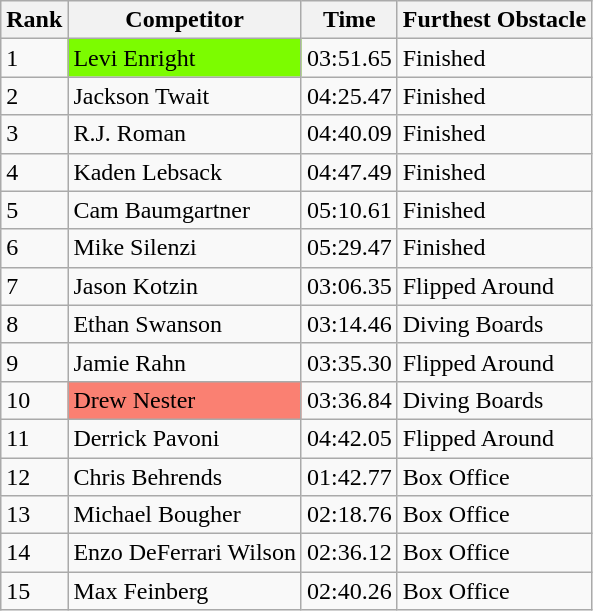<table class="wikitable sortable mw-collapsible">
<tr>
<th>Rank</th>
<th>Competitor</th>
<th>Time</th>
<th>Furthest Obstacle</th>
</tr>
<tr>
<td>1</td>
<td style="background-color:#7CFC00">Levi Enright</td>
<td>03:51.65</td>
<td>Finished</td>
</tr>
<tr>
<td>2</td>
<td>Jackson Twait</td>
<td>04:25.47</td>
<td>Finished</td>
</tr>
<tr>
<td>3</td>
<td>R.J. Roman</td>
<td>04:40.09</td>
<td>Finished</td>
</tr>
<tr>
<td>4</td>
<td>Kaden Lebsack</td>
<td>04:47.49</td>
<td>Finished</td>
</tr>
<tr>
<td>5</td>
<td>Cam Baumgartner</td>
<td>05:10.61</td>
<td>Finished</td>
</tr>
<tr>
<td>6</td>
<td>Mike Silenzi</td>
<td>05:29.47</td>
<td>Finished</td>
</tr>
<tr>
<td>7</td>
<td>Jason Kotzin</td>
<td>03:06.35</td>
<td>Flipped Around</td>
</tr>
<tr>
<td>8</td>
<td>Ethan Swanson</td>
<td>03:14.46</td>
<td>Diving Boards</td>
</tr>
<tr>
<td>9</td>
<td>Jamie Rahn</td>
<td>03:35.30</td>
<td>Flipped Around</td>
</tr>
<tr>
<td>10</td>
<td style="background-color:#FA8072">Drew Nester</td>
<td>03:36.84</td>
<td>Diving Boards</td>
</tr>
<tr>
<td>11</td>
<td>Derrick Pavoni</td>
<td>04:42.05</td>
<td>Flipped Around</td>
</tr>
<tr>
<td>12</td>
<td>Chris Behrends</td>
<td>01:42.77</td>
<td>Box Office</td>
</tr>
<tr>
<td>13</td>
<td>Michael Bougher</td>
<td>02:18.76</td>
<td>Box Office</td>
</tr>
<tr>
<td>14</td>
<td>Enzo DeFerrari Wilson</td>
<td>02:36.12</td>
<td>Box Office</td>
</tr>
<tr>
<td>15</td>
<td>Max Feinberg</td>
<td>02:40.26</td>
<td>Box Office</td>
</tr>
</table>
